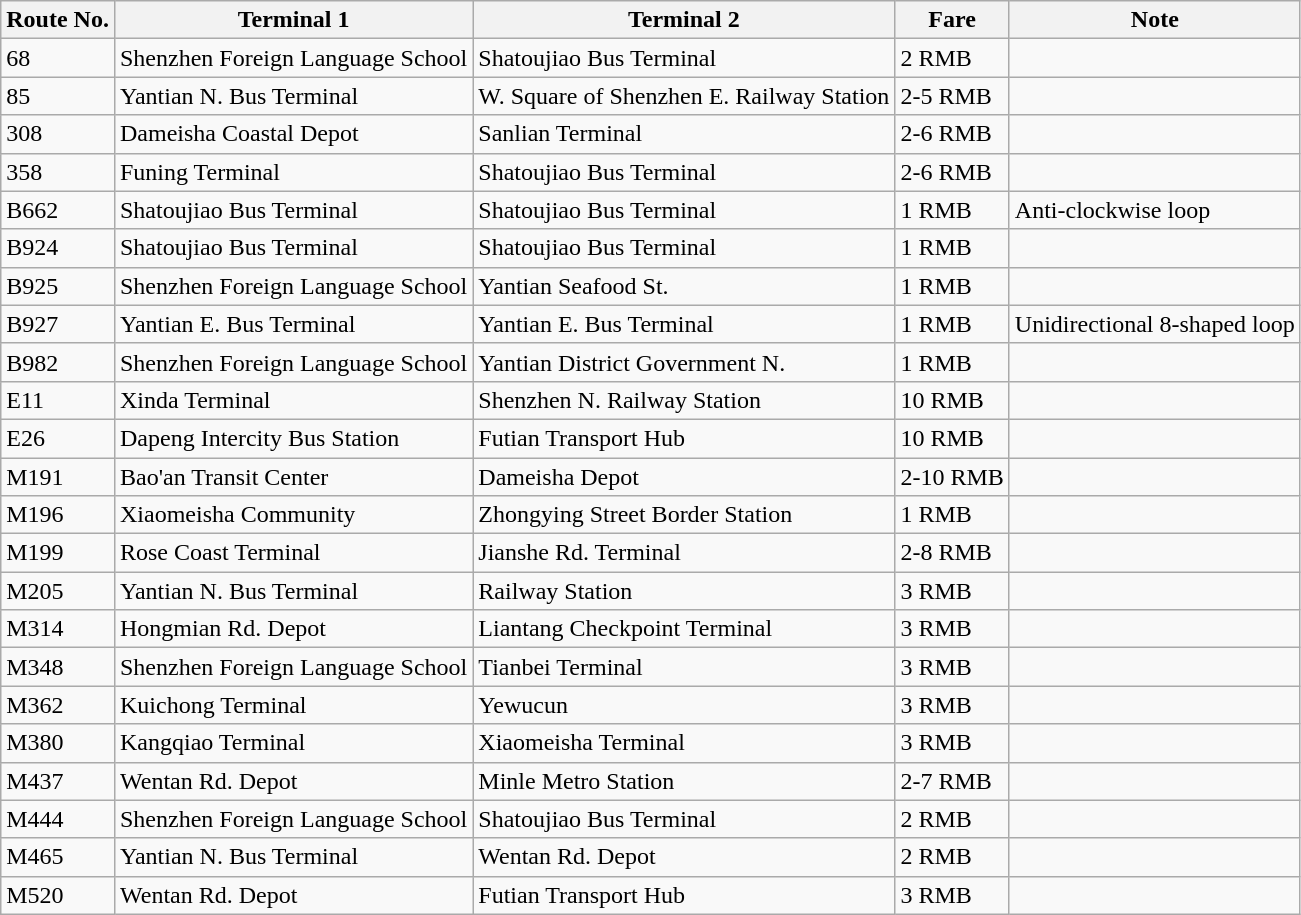<table class="wikitable">
<tr>
<th>Route No.</th>
<th>Terminal 1</th>
<th>Terminal 2</th>
<th>Fare</th>
<th>Note</th>
</tr>
<tr>
<td>68</td>
<td>Shenzhen Foreign Language School</td>
<td>Shatoujiao Bus Terminal</td>
<td>2 RMB</td>
<td></td>
</tr>
<tr>
<td>85</td>
<td>Yantian N. Bus Terminal</td>
<td>W. Square of Shenzhen E. Railway Station</td>
<td>2-5 RMB</td>
<td></td>
</tr>
<tr>
<td>308</td>
<td>Dameisha Coastal Depot</td>
<td>Sanlian Terminal</td>
<td>2-6 RMB</td>
<td></td>
</tr>
<tr>
<td>358</td>
<td>Funing Terminal</td>
<td>Shatoujiao Bus Terminal</td>
<td>2-6 RMB</td>
<td></td>
</tr>
<tr>
<td>B662</td>
<td>Shatoujiao Bus Terminal</td>
<td>Shatoujiao Bus Terminal</td>
<td>1 RMB</td>
<td>Anti-clockwise loop</td>
</tr>
<tr>
<td>B924</td>
<td>Shatoujiao Bus Terminal</td>
<td>Shatoujiao Bus Terminal</td>
<td>1 RMB</td>
<td></td>
</tr>
<tr>
<td>B925</td>
<td>Shenzhen Foreign Language School</td>
<td>Yantian Seafood St.</td>
<td>1 RMB</td>
<td></td>
</tr>
<tr>
<td>B927</td>
<td>Yantian E. Bus Terminal</td>
<td>Yantian E. Bus Terminal</td>
<td>1 RMB</td>
<td>Unidirectional 8-shaped loop</td>
</tr>
<tr>
<td>B982</td>
<td>Shenzhen Foreign Language School</td>
<td>Yantian District Government N.</td>
<td>1 RMB</td>
<td></td>
</tr>
<tr>
<td>E11</td>
<td>Xinda Terminal</td>
<td>Shenzhen N. Railway Station</td>
<td>10 RMB</td>
<td></td>
</tr>
<tr>
<td>E26</td>
<td>Dapeng Intercity Bus Station</td>
<td>Futian Transport Hub</td>
<td>10 RMB</td>
<td></td>
</tr>
<tr>
<td>M191</td>
<td>Bao'an Transit Center</td>
<td>Dameisha Depot</td>
<td>2-10 RMB</td>
<td></td>
</tr>
<tr>
<td>M196</td>
<td>Xiaomeisha Community</td>
<td>Zhongying Street Border Station</td>
<td>1 RMB</td>
<td></td>
</tr>
<tr>
<td>M199</td>
<td>Rose Coast Terminal</td>
<td>Jianshe Rd. Terminal</td>
<td>2-8 RMB</td>
<td></td>
</tr>
<tr>
<td>M205</td>
<td>Yantian N. Bus Terminal</td>
<td>Railway Station</td>
<td>3 RMB</td>
<td></td>
</tr>
<tr>
<td>M314</td>
<td>Hongmian Rd. Depot</td>
<td>Liantang Checkpoint Terminal</td>
<td>3 RMB</td>
<td></td>
</tr>
<tr>
<td>M348</td>
<td>Shenzhen Foreign Language School</td>
<td>Tianbei Terminal</td>
<td>3 RMB</td>
<td></td>
</tr>
<tr>
<td>M362</td>
<td>Kuichong Terminal</td>
<td>Yewucun</td>
<td>3 RMB</td>
<td></td>
</tr>
<tr>
<td>M380</td>
<td>Kangqiao Terminal</td>
<td>Xiaomeisha Terminal</td>
<td>3 RMB</td>
<td></td>
</tr>
<tr>
<td>M437</td>
<td>Wentan Rd. Depot</td>
<td>Minle Metro Station</td>
<td>2-7 RMB</td>
<td></td>
</tr>
<tr>
<td>M444</td>
<td>Shenzhen Foreign Language School</td>
<td>Shatoujiao Bus Terminal</td>
<td>2 RMB</td>
<td></td>
</tr>
<tr>
<td>M465</td>
<td>Yantian N. Bus Terminal</td>
<td>Wentan Rd. Depot</td>
<td>2 RMB</td>
<td></td>
</tr>
<tr>
<td>M520</td>
<td>Wentan Rd. Depot</td>
<td>Futian Transport Hub</td>
<td>3 RMB</td>
<td></td>
</tr>
</table>
